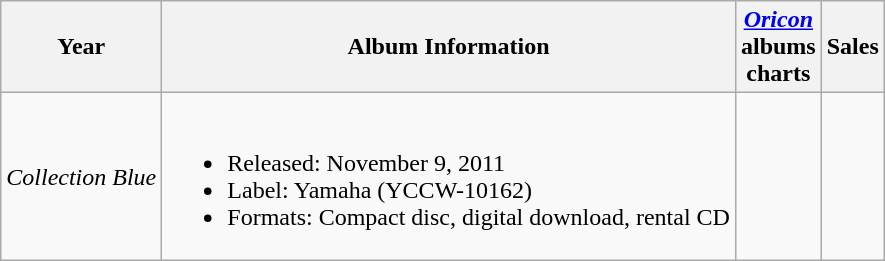<table class="wikitable">
<tr>
<th>Year</th>
<th>Album Information</th>
<th><em><a href='#'>Oricon</a></em><br>albums<br>charts<br></th>
<th>Sales<br></th>
</tr>
<tr>
<td><em>Collection Blue</em></td>
<td><br><ul><li>Released: November 9, 2011</li><li>Label: Yamaha (YCCW-10162)</li><li>Formats: Compact disc, digital download, rental CD</li></ul></td>
<td align="center"> </td>
<td align="center"> </td>
</tr>
</table>
